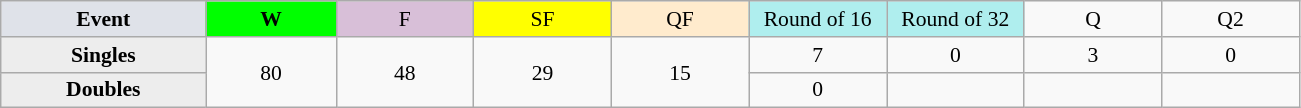<table class=wikitable style=font-size:90%;text-align:center>
<tr>
<td style="width:130px; background:#dfe2e9;"><strong>Event</strong></td>
<td style="width:80px; background:lime;"><strong>W</strong></td>
<td style="width:85px; background:thistle;">F</td>
<td style="width:85px; background:#ff0;">SF</td>
<td style="width:85px; background:#ffebcd;">QF</td>
<td style="width:85px; background:#afeeee;">Round of 16</td>
<td style="width:85px; background:#afeeee;">Round of 32</td>
<td width=85>Q</td>
<td width=85>Q2</td>
</tr>
<tr>
<th style="background:#ededed;">Singles</th>
<td rowspan=2>80</td>
<td rowspan=2>48</td>
<td rowspan=2>29</td>
<td rowspan=2>15</td>
<td>7</td>
<td>0</td>
<td>3</td>
<td>0</td>
</tr>
<tr>
<th style="background:#ededed;">Doubles</th>
<td>0</td>
<td></td>
<td></td>
<td></td>
</tr>
</table>
